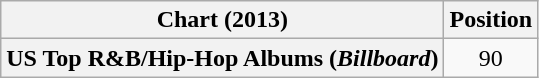<table class="wikitable sortable plainrowheaders" style="text-align:center">
<tr>
<th scope="col">Chart (2013)</th>
<th scope="col">Position</th>
</tr>
<tr>
<th scope="row">US Top R&B/Hip-Hop Albums (<em>Billboard</em>)</th>
<td align="center">90</td>
</tr>
</table>
